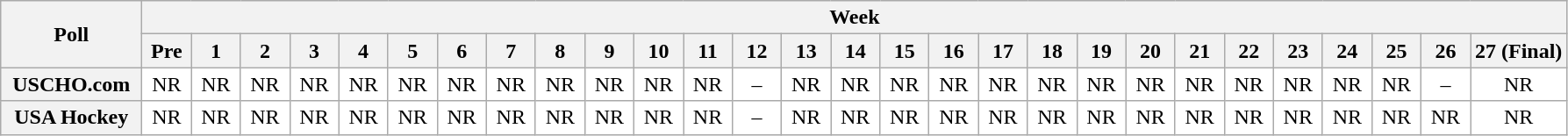<table class="wikitable" style="white-space:nowrap;">
<tr>
<th scope="col" width="100" rowspan="2">Poll</th>
<th colspan="28">Week</th>
</tr>
<tr>
<th scope="col" width="30">Pre</th>
<th scope="col" width="30">1</th>
<th scope="col" width="30">2</th>
<th scope="col" width="30">3</th>
<th scope="col" width="30">4</th>
<th scope="col" width="30">5</th>
<th scope="col" width="30">6</th>
<th scope="col" width="30">7</th>
<th scope="col" width="30">8</th>
<th scope="col" width="30">9</th>
<th scope="col" width="30">10</th>
<th scope="col" width="30">11</th>
<th scope="col" width="30">12</th>
<th scope="col" width="30">13</th>
<th scope="col" width="30">14</th>
<th scope="col" width="30">15</th>
<th scope="col" width="30">16</th>
<th scope="col" width="30">17</th>
<th scope="col" width="30">18</th>
<th scope="col" width="30">19</th>
<th scope="col" width="30">20</th>
<th scope="col" width="30">21</th>
<th scope="col" width="30">22</th>
<th scope="col" width="30">23</th>
<th scope="col" width="30">24</th>
<th scope="col" width="30">25</th>
<th scope="col" width="30">26</th>
<th scope="col" width="30">27 (Final)</th>
</tr>
<tr style="text-align:center;">
<th>USCHO.com</th>
<td bgcolor=FFFFFF>NR</td>
<td bgcolor=FFFFFF>NR</td>
<td bgcolor=FFFFFF>NR</td>
<td bgcolor=FFFFFF>NR</td>
<td bgcolor=FFFFFF>NR</td>
<td bgcolor=FFFFFF>NR</td>
<td bgcolor=FFFFFF>NR</td>
<td bgcolor=FFFFFF>NR</td>
<td bgcolor=FFFFFF>NR</td>
<td bgcolor=FFFFFF>NR</td>
<td bgcolor=FFFFFF>NR</td>
<td bgcolor=FFFFFF>NR</td>
<td bgcolor=FFFFFF>–</td>
<td bgcolor=FFFFFF>NR</td>
<td bgcolor=FFFFFF>NR</td>
<td bgcolor=FFFFFF>NR</td>
<td bgcolor=FFFFFF>NR</td>
<td bgcolor=FFFFFF>NR</td>
<td bgcolor=FFFFFF>NR</td>
<td bgcolor=FFFFFF>NR</td>
<td bgcolor=FFFFFF>NR</td>
<td bgcolor=FFFFFF>NR</td>
<td bgcolor=FFFFFF>NR</td>
<td bgcolor=FFFFFF>NR</td>
<td bgcolor=FFFFFF>NR</td>
<td bgcolor=FFFFFF>NR</td>
<td bgcolor=FFFFFF>–</td>
<td bgcolor=FFFFFF>NR</td>
</tr>
<tr style="text-align:center;">
<th>USA Hockey</th>
<td bgcolor=FFFFFF>NR</td>
<td bgcolor=FFFFFF>NR</td>
<td bgcolor=FFFFFF>NR</td>
<td bgcolor=FFFFFF>NR</td>
<td bgcolor=FFFFFF>NR</td>
<td bgcolor=FFFFFF>NR</td>
<td bgcolor=FFFFFF>NR</td>
<td bgcolor=FFFFFF>NR</td>
<td bgcolor=FFFFFF>NR</td>
<td bgcolor=FFFFFF>NR</td>
<td bgcolor=FFFFFF>NR</td>
<td bgcolor=FFFFFF>NR</td>
<td bgcolor=FFFFFF>–</td>
<td bgcolor=FFFFFF>NR</td>
<td bgcolor=FFFFFF>NR</td>
<td bgcolor=FFFFFF>NR</td>
<td bgcolor=FFFFFF>NR</td>
<td bgcolor=FFFFFF>NR</td>
<td bgcolor=FFFFFF>NR</td>
<td bgcolor=FFFFFF>NR</td>
<td bgcolor=FFFFFF>NR</td>
<td bgcolor=FFFFFF>NR</td>
<td bgcolor=FFFFFF>NR</td>
<td bgcolor=FFFFFF>NR</td>
<td bgcolor=FFFFFF>NR</td>
<td bgcolor=FFFFFF>NR</td>
<td bgcolor=FFFFFF>NR</td>
<td bgcolor=FFFFFF>NR</td>
</tr>
</table>
